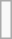<table class=wikitable>
<tr>
<td><br></td>
</tr>
</table>
